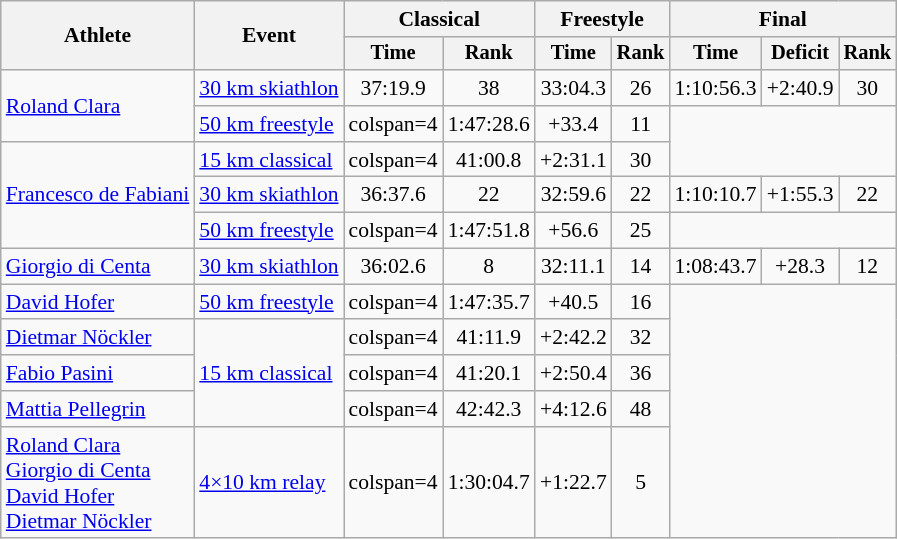<table class="wikitable" style="font-size:90%">
<tr>
<th rowspan=2>Athlete</th>
<th rowspan=2>Event</th>
<th colspan=2>Classical</th>
<th colspan=2>Freestyle</th>
<th colspan=3>Final</th>
</tr>
<tr style="font-size: 95%">
<th>Time</th>
<th>Rank</th>
<th>Time</th>
<th>Rank</th>
<th>Time</th>
<th>Deficit</th>
<th>Rank</th>
</tr>
<tr align=center>
<td align=left rowspan=2><a href='#'>Roland Clara</a></td>
<td align=left><a href='#'>30 km skiathlon</a></td>
<td>37:19.9</td>
<td>38</td>
<td>33:04.3</td>
<td>26</td>
<td>1:10:56.3</td>
<td>+2:40.9</td>
<td>30</td>
</tr>
<tr align=center>
<td align=left><a href='#'>50 km freestyle</a></td>
<td>colspan=4 </td>
<td>1:47:28.6</td>
<td>+33.4</td>
<td>11</td>
</tr>
<tr align=center>
<td align=left rowspan=3><a href='#'>Francesco de Fabiani</a></td>
<td align=left><a href='#'>15 km classical</a></td>
<td>colspan=4 </td>
<td>41:00.8</td>
<td>+2:31.1</td>
<td>30</td>
</tr>
<tr align=center>
<td align=left><a href='#'>30 km skiathlon</a></td>
<td>36:37.6</td>
<td>22</td>
<td>32:59.6</td>
<td>22</td>
<td>1:10:10.7</td>
<td>+1:55.3</td>
<td>22</td>
</tr>
<tr align=center>
<td align=left><a href='#'>50 km freestyle</a></td>
<td>colspan=4 </td>
<td>1:47:51.8</td>
<td>+56.6</td>
<td>25</td>
</tr>
<tr align=center>
<td align=left><a href='#'>Giorgio di Centa</a></td>
<td align=left><a href='#'>30 km skiathlon</a></td>
<td>36:02.6</td>
<td>8</td>
<td>32:11.1</td>
<td>14</td>
<td>1:08:43.7</td>
<td>+28.3</td>
<td>12</td>
</tr>
<tr align=center>
<td align=left><a href='#'>David Hofer</a></td>
<td align=left><a href='#'>50 km freestyle</a></td>
<td>colspan=4 </td>
<td>1:47:35.7</td>
<td>+40.5</td>
<td>16</td>
</tr>
<tr align=center>
<td align=left><a href='#'>Dietmar Nöckler</a></td>
<td align=left rowspan=3><a href='#'>15 km classical</a></td>
<td>colspan=4 </td>
<td>41:11.9</td>
<td>+2:42.2</td>
<td>32</td>
</tr>
<tr align=center>
<td align=left><a href='#'>Fabio Pasini</a></td>
<td>colspan=4 </td>
<td>41:20.1</td>
<td>+2:50.4</td>
<td>36</td>
</tr>
<tr align=center>
<td align=left><a href='#'>Mattia Pellegrin</a></td>
<td>colspan=4 </td>
<td>42:42.3</td>
<td>+4:12.6</td>
<td>48</td>
</tr>
<tr align=center>
<td align=left><a href='#'>Roland Clara</a><br><a href='#'>Giorgio di Centa</a><br><a href='#'>David Hofer</a><br><a href='#'>Dietmar Nöckler</a></td>
<td align=left><a href='#'>4×10 km relay</a></td>
<td>colspan=4 </td>
<td>1:30:04.7</td>
<td>+1:22.7</td>
<td>5</td>
</tr>
</table>
